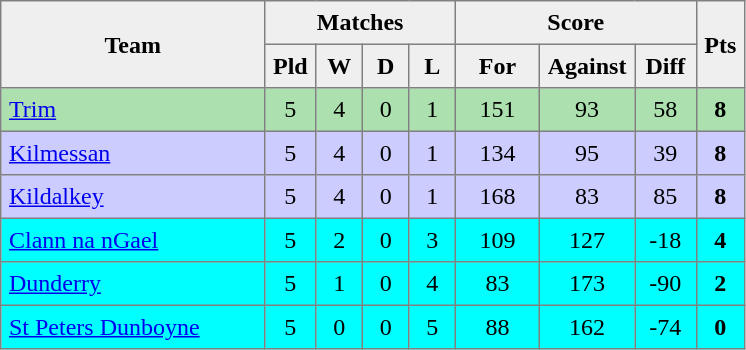<table style=border-collapse:collapse border=1 cellspacing=0 cellpadding=5>
<tr align=center bgcolor=#efefef>
<th rowspan=2 width=165>Team</th>
<th colspan=4>Matches</th>
<th colspan=3>Score</th>
<th rowspan=2width=20>Pts</th>
</tr>
<tr align=center bgcolor=#efefef>
<th width=20>Pld</th>
<th width=20>W</th>
<th width=20>D</th>
<th width=20>L</th>
<th width=45>For</th>
<th width=45>Against</th>
<th width=30>Diff</th>
</tr>
<tr align=center style="background:#ACE1AF;">
<td style="text-align:left;"><a href='#'>Trim</a></td>
<td>5</td>
<td>4</td>
<td>0</td>
<td>1</td>
<td>151</td>
<td>93</td>
<td>58</td>
<td><strong>8</strong></td>
</tr>
<tr align=center style="background:#ccccff;">
<td style="text-align:left;"><a href='#'>Kilmessan</a></td>
<td>5</td>
<td>4</td>
<td>0</td>
<td>1</td>
<td>134</td>
<td>95</td>
<td>39</td>
<td><strong>8</strong></td>
</tr>
<tr align=center style="background:#ccccff;">
<td style="text-align:left;"><a href='#'>Kildalkey</a></td>
<td>5</td>
<td>4</td>
<td>0</td>
<td>1</td>
<td>168</td>
<td>83</td>
<td>85</td>
<td><strong>8</strong></td>
</tr>
<tr align=center style="background:#00FFFF;">
<td style="text-align:left;"><a href='#'>Clann na nGael</a></td>
<td>5</td>
<td>2</td>
<td>0</td>
<td>3</td>
<td>109</td>
<td>127</td>
<td>-18</td>
<td><strong>4</strong></td>
</tr>
<tr align=center style="background:#00FFFF;">
<td style="text-align:left;"><a href='#'>Dunderry</a></td>
<td>5</td>
<td>1</td>
<td>0</td>
<td>4</td>
<td>83</td>
<td>173</td>
<td>-90</td>
<td><strong>2</strong></td>
</tr>
<tr align=center style="background:#00FFFF;">
<td style="text-align:left;"><a href='#'>St Peters Dunboyne</a></td>
<td>5</td>
<td>0</td>
<td>0</td>
<td>5</td>
<td>88</td>
<td>162</td>
<td>-74</td>
<td><strong>0</strong></td>
</tr>
</table>
